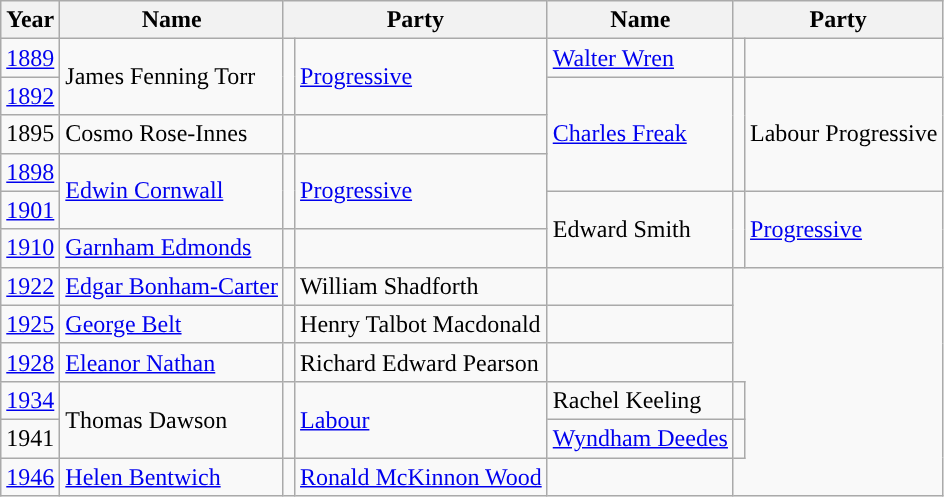<table class="wikitable">
<tr>
<th>Year</th>
<th>Name</th>
<th colspan=2>Party</th>
<th>Name</th>
<th colspan=2>Party</th>
</tr>
<tr>
<td><a href='#'>1889</a></td>
<td rowspan=2>James Fenning Torr</td>
<td rowspan=2 style="background-color: "></td>
<td rowspan=2><a href='#'>Progressive</a></td>
<td><a href='#'>Walter Wren</a></td>
<td></td>
</tr>
<tr>
<td><a href='#'>1892</a></td>
<td rowspan=3><a href='#'>Charles Freak</a></td>
<td rowspan=3 style="background-color: "></td>
<td rowspan=3>Labour Progressive</td>
</tr>
<tr>
<td>1895</td>
<td>Cosmo Rose-Innes</td>
<td></td>
</tr>
<tr>
<td><a href='#'>1898</a></td>
<td rowspan=2><a href='#'>Edwin Cornwall</a></td>
<td rowspan=2 style="background-color: "></td>
<td rowspan=2><a href='#'>Progressive</a></td>
</tr>
<tr>
<td><a href='#'>1901</a></td>
<td rowspan=2>Edward Smith</td>
<td rowspan=2 style="background-color: "></td>
<td rowspan=2><a href='#'>Progressive</a></td>
</tr>
<tr>
<td><a href='#'>1910</a></td>
<td><a href='#'>Garnham Edmonds</a></td>
<td></td>
</tr>
<tr>
<td><a href='#'>1922</a></td>
<td><a href='#'>Edgar Bonham-Carter</a></td>
<td></td>
<td>William Shadforth</td>
<td></td>
</tr>
<tr>
<td><a href='#'>1925</a></td>
<td><a href='#'>George Belt</a></td>
<td></td>
<td>Henry Talbot Macdonald</td>
<td></td>
</tr>
<tr>
<td><a href='#'>1928</a></td>
<td><a href='#'>Eleanor Nathan</a></td>
<td></td>
<td>Richard Edward Pearson</td>
<td></td>
</tr>
<tr>
<td><a href='#'>1934</a></td>
<td rowspan=2>Thomas Dawson</td>
<td rowspan=2 style="background-color: "></td>
<td rowspan=2><a href='#'>Labour</a></td>
<td>Rachel Keeling</td>
<td></td>
</tr>
<tr>
<td>1941</td>
<td><a href='#'>Wyndham Deedes</a></td>
<td></td>
</tr>
<tr>
<td><a href='#'>1946</a></td>
<td><a href='#'>Helen Bentwich</a></td>
<td></td>
<td><a href='#'>Ronald McKinnon Wood</a></td>
<td></td>
</tr>
</table>
